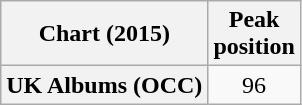<table class="wikitable plainrowheaders" style="text-align:center">
<tr>
<th scope="col">Chart (2015)</th>
<th scope="col">Peak<br>position</th>
</tr>
<tr>
<th scope="row">UK Albums (OCC)</th>
<td>96</td>
</tr>
</table>
